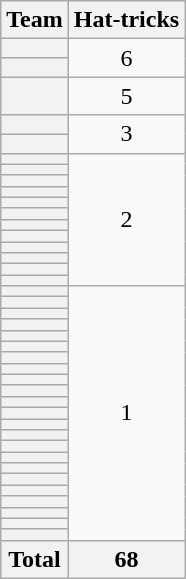<table class="wikitable plainrowheaders">
<tr>
<th scope="col">Team</th>
<th scope="col">Hat-tricks</th>
</tr>
<tr>
<th scope="row"></th>
<td rowspan="2" style="text-align:center">6</td>
</tr>
<tr>
<th scope="row"></th>
</tr>
<tr>
<th scope="row"></th>
<td style="text-align:center">5</td>
</tr>
<tr>
<th scope="row"></th>
<td style="text-align:center" rowspan="2">3</td>
</tr>
<tr>
<th scope="row"></th>
</tr>
<tr>
<th scope="row"></th>
<td style="text-align:center" rowspan="12">2</td>
</tr>
<tr>
<th scope="row"></th>
</tr>
<tr>
<th scope="row"></th>
</tr>
<tr>
<th scope="row"></th>
</tr>
<tr>
<th scope="row"></th>
</tr>
<tr>
<th scope="row"></th>
</tr>
<tr>
<th scope="row"></th>
</tr>
<tr>
<th scope="row"></th>
</tr>
<tr>
<th scope="row"></th>
</tr>
<tr>
<th scope="row"></th>
</tr>
<tr>
<th scope="row"></th>
</tr>
<tr>
<th scope="row"></th>
</tr>
<tr>
<th scope="row"></th>
<td rowspan="23" style="text-align:center">1</td>
</tr>
<tr>
<th scope="row"></th>
</tr>
<tr>
<th scope="row"></th>
</tr>
<tr>
<th scope="row"></th>
</tr>
<tr>
<th scope="row"></th>
</tr>
<tr>
<th scope="row"></th>
</tr>
<tr>
<th scope="row"></th>
</tr>
<tr>
<th scope="row"></th>
</tr>
<tr>
<th scope="row"></th>
</tr>
<tr>
<th scope="row"></th>
</tr>
<tr>
<th scope="row"></th>
</tr>
<tr>
<th scope="row"></th>
</tr>
<tr>
<th scope="row"></th>
</tr>
<tr>
<th scope="row"></th>
</tr>
<tr>
<th scope="row"></th>
</tr>
<tr>
<th scope="row"></th>
</tr>
<tr>
<th scope="row"></th>
</tr>
<tr>
<th scope="row"></th>
</tr>
<tr>
<th scope="row"></th>
</tr>
<tr>
<th scope="row"></th>
</tr>
<tr>
<th scope="row"></th>
</tr>
<tr>
<th scope="row"></th>
</tr>
<tr>
<th scope="row"></th>
</tr>
<tr>
<th>Total</th>
<th>68</th>
</tr>
</table>
